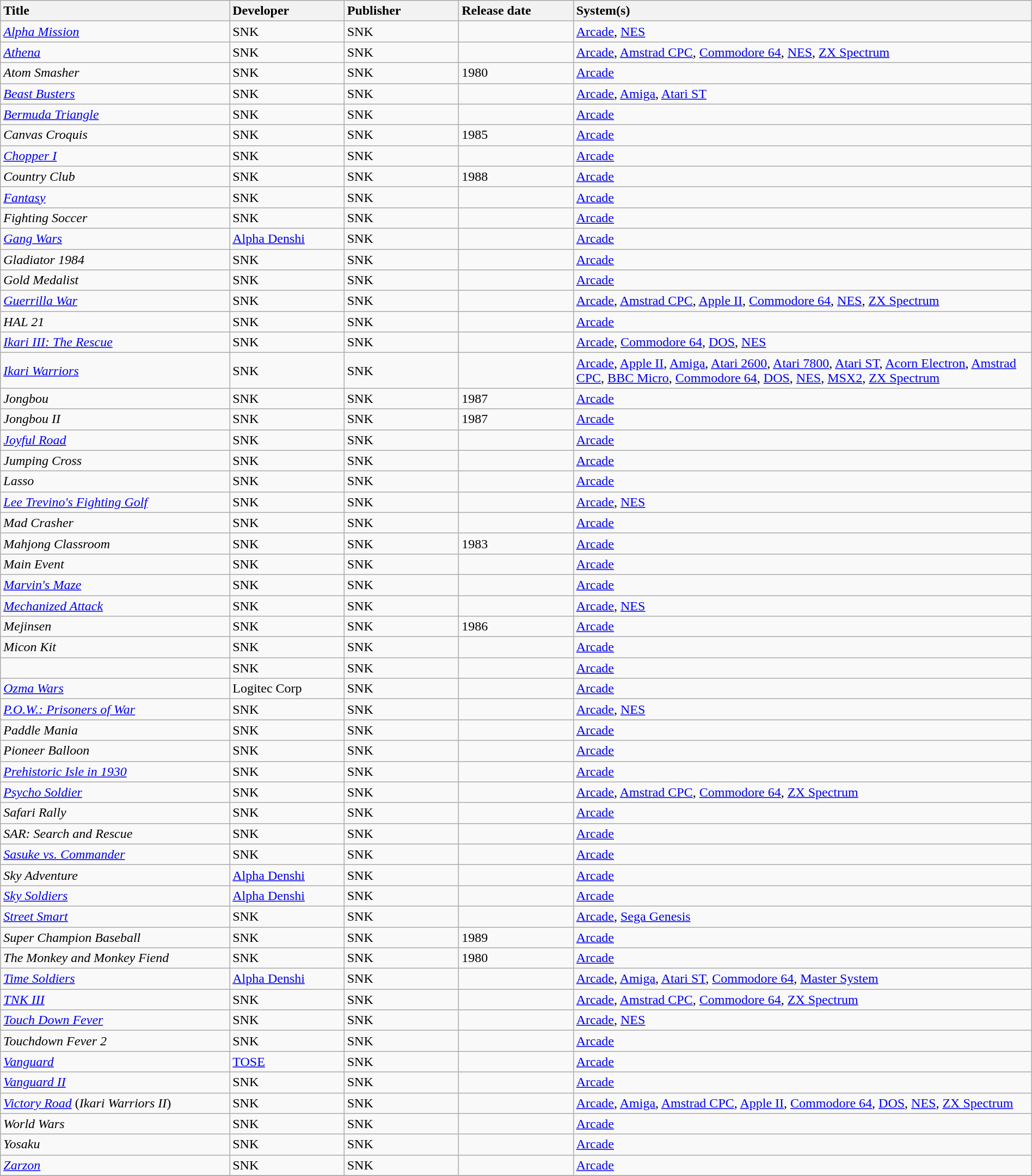<table class="wikitable sortable" style="width: 100%;">
<tr>
<th style="width:20%; text-align:left;">Title</th>
<th style="width:10%; text-align:left;">Developer</th>
<th style="width:10%; text-align:left;">Publisher</th>
<th style="width:10%; text-align:left;">Release date</th>
<th style="width:40%; text-align:left;">System(s)</th>
</tr>
<tr>
<td><em><a href='#'>Alpha Mission</a></em></td>
<td>SNK</td>
<td>SNK</td>
<td></td>
<td><a href='#'>Arcade</a>, <a href='#'>NES</a></td>
</tr>
<tr>
<td><em><a href='#'>Athena</a></em></td>
<td>SNK</td>
<td>SNK</td>
<td></td>
<td><a href='#'>Arcade</a>, <a href='#'>Amstrad CPC</a>, <a href='#'>Commodore 64</a>, <a href='#'>NES</a>, <a href='#'>ZX Spectrum</a></td>
</tr>
<tr>
<td><em>Atom Smasher</em></td>
<td>SNK</td>
<td>SNK</td>
<td>1980</td>
<td><a href='#'>Arcade</a></td>
</tr>
<tr>
<td><em><a href='#'>Beast Busters</a></em></td>
<td>SNK</td>
<td>SNK</td>
<td></td>
<td><a href='#'>Arcade</a>, <a href='#'>Amiga</a>, <a href='#'>Atari ST</a></td>
</tr>
<tr>
<td><em><a href='#'>Bermuda Triangle</a></em></td>
<td>SNK</td>
<td>SNK</td>
<td></td>
<td><a href='#'>Arcade</a></td>
</tr>
<tr>
<td><em>Canvas Croquis</em></td>
<td>SNK</td>
<td>SNK</td>
<td>1985</td>
<td><a href='#'>Arcade</a></td>
</tr>
<tr>
<td><em><a href='#'>Chopper I</a></em></td>
<td>SNK</td>
<td>SNK</td>
<td></td>
<td><a href='#'>Arcade</a></td>
</tr>
<tr>
<td><em>Country Club</em></td>
<td>SNK</td>
<td>SNK</td>
<td>1988</td>
<td><a href='#'>Arcade</a></td>
</tr>
<tr>
<td><em><a href='#'>Fantasy</a></em></td>
<td>SNK</td>
<td>SNK</td>
<td></td>
<td><a href='#'>Arcade</a></td>
</tr>
<tr>
<td><em>Fighting Soccer</em></td>
<td>SNK</td>
<td>SNK</td>
<td></td>
<td><a href='#'>Arcade</a></td>
</tr>
<tr>
<td><em><a href='#'>Gang Wars</a></em></td>
<td><a href='#'>Alpha Denshi</a></td>
<td>SNK</td>
<td></td>
<td><a href='#'>Arcade</a></td>
</tr>
<tr>
<td><em>Gladiator 1984</em></td>
<td>SNK</td>
<td>SNK</td>
<td></td>
<td><a href='#'>Arcade</a></td>
</tr>
<tr>
<td><em>Gold Medalist</em></td>
<td>SNK</td>
<td>SNK</td>
<td></td>
<td><a href='#'>Arcade</a></td>
</tr>
<tr>
<td><em><a href='#'>Guerrilla War</a></em></td>
<td>SNK</td>
<td>SNK</td>
<td></td>
<td><a href='#'>Arcade</a>, <a href='#'>Amstrad CPC</a>, <a href='#'>Apple II</a>, <a href='#'>Commodore 64</a>, <a href='#'>NES</a>, <a href='#'>ZX Spectrum</a></td>
</tr>
<tr>
<td><em>HAL 21</em></td>
<td>SNK</td>
<td>SNK</td>
<td></td>
<td><a href='#'>Arcade</a></td>
</tr>
<tr>
<td><em><a href='#'>Ikari III: The Rescue</a></em></td>
<td>SNK</td>
<td>SNK</td>
<td></td>
<td><a href='#'>Arcade</a>, <a href='#'>Commodore 64</a>, <a href='#'>DOS</a>, <a href='#'>NES</a></td>
</tr>
<tr>
<td><em><a href='#'>Ikari Warriors</a></em></td>
<td>SNK</td>
<td>SNK</td>
<td></td>
<td><a href='#'>Arcade</a>, <a href='#'>Apple II</a>, <a href='#'>Amiga</a>, <a href='#'>Atari 2600</a>, <a href='#'>Atari 7800</a>, <a href='#'>Atari ST</a>, <a href='#'>Acorn Electron</a>, <a href='#'>Amstrad CPC</a>, <a href='#'>BBC Micro</a>, <a href='#'>Commodore 64</a>, <a href='#'>DOS</a>, <a href='#'>NES</a>, <a href='#'>MSX2</a>, <a href='#'>ZX Spectrum</a></td>
</tr>
<tr>
<td><em>Jongbou</em></td>
<td>SNK</td>
<td>SNK</td>
<td>1987</td>
<td><a href='#'>Arcade</a></td>
</tr>
<tr>
<td><em>Jongbou II</em></td>
<td>SNK</td>
<td>SNK</td>
<td>1987</td>
<td><a href='#'>Arcade</a></td>
</tr>
<tr>
<td><em><a href='#'>Joyful Road</a></em></td>
<td>SNK</td>
<td>SNK</td>
<td></td>
<td><a href='#'>Arcade</a></td>
</tr>
<tr>
<td><em>Jumping Cross</em></td>
<td>SNK</td>
<td>SNK</td>
<td></td>
<td><a href='#'>Arcade</a></td>
</tr>
<tr>
<td><em>Lasso</em></td>
<td>SNK</td>
<td>SNK</td>
<td></td>
<td><a href='#'>Arcade</a></td>
</tr>
<tr>
<td><em><a href='#'>Lee Trevino's Fighting Golf</a></em></td>
<td>SNK</td>
<td>SNK</td>
<td></td>
<td><a href='#'>Arcade</a>, <a href='#'>NES</a></td>
</tr>
<tr>
<td><em>Mad Crasher</em></td>
<td>SNK</td>
<td>SNK</td>
<td></td>
<td><a href='#'>Arcade</a></td>
</tr>
<tr>
<td><em>Mahjong Classroom</em></td>
<td>SNK</td>
<td>SNK</td>
<td>1983</td>
<td><a href='#'>Arcade</a></td>
</tr>
<tr>
<td><em>Main Event</em></td>
<td>SNK</td>
<td>SNK</td>
<td></td>
<td><a href='#'>Arcade</a></td>
</tr>
<tr>
<td><em><a href='#'>Marvin's Maze</a></em></td>
<td>SNK</td>
<td>SNK</td>
<td></td>
<td><a href='#'>Arcade</a></td>
</tr>
<tr>
<td><em><a href='#'>Mechanized Attack</a></em></td>
<td>SNK</td>
<td>SNK</td>
<td></td>
<td><a href='#'>Arcade</a>, <a href='#'>NES</a></td>
</tr>
<tr>
<td><em>Mejinsen</em></td>
<td>SNK</td>
<td>SNK</td>
<td>1986</td>
<td><a href='#'>Arcade</a></td>
</tr>
<tr>
<td><em>Micon Kit</em></td>
<td>SNK</td>
<td>SNK</td>
<td></td>
<td><a href='#'>Arcade</a></td>
</tr>
<tr>
<td></td>
<td>SNK</td>
<td>SNK</td>
<td></td>
<td><a href='#'>Arcade</a></td>
</tr>
<tr>
<td><em><a href='#'>Ozma Wars</a></em></td>
<td>Logitec Corp</td>
<td>SNK</td>
<td></td>
<td><a href='#'>Arcade</a></td>
</tr>
<tr>
<td><em><a href='#'>P.O.W.: Prisoners of War</a></em></td>
<td>SNK</td>
<td>SNK</td>
<td></td>
<td><a href='#'>Arcade</a>, <a href='#'>NES</a></td>
</tr>
<tr>
<td><em>Paddle Mania</em></td>
<td>SNK</td>
<td>SNK</td>
<td></td>
<td><a href='#'>Arcade</a></td>
</tr>
<tr>
<td><em>Pioneer Balloon</em></td>
<td>SNK</td>
<td>SNK</td>
<td></td>
<td><a href='#'>Arcade</a></td>
</tr>
<tr>
<td><em><a href='#'>Prehistoric Isle in 1930</a></em></td>
<td>SNK</td>
<td>SNK</td>
<td></td>
<td><a href='#'>Arcade</a></td>
</tr>
<tr>
<td><em><a href='#'>Psycho Soldier</a></em></td>
<td>SNK</td>
<td>SNK</td>
<td></td>
<td><a href='#'>Arcade</a>, <a href='#'>Amstrad CPC</a>, <a href='#'>Commodore 64</a>, <a href='#'>ZX Spectrum</a></td>
</tr>
<tr>
<td><em>Safari Rally</em></td>
<td>SNK</td>
<td>SNK</td>
<td></td>
<td><a href='#'>Arcade</a></td>
</tr>
<tr>
<td><em>SAR: Search and Rescue</em></td>
<td>SNK</td>
<td>SNK</td>
<td></td>
<td><a href='#'>Arcade</a></td>
</tr>
<tr>
<td><em><a href='#'>Sasuke vs. Commander</a></em></td>
<td>SNK</td>
<td>SNK</td>
<td></td>
<td><a href='#'>Arcade</a></td>
</tr>
<tr>
<td><em>Sky Adventure</em></td>
<td><a href='#'>Alpha Denshi</a></td>
<td>SNK</td>
<td></td>
<td><a href='#'>Arcade</a></td>
</tr>
<tr>
<td><em><a href='#'>Sky Soldiers</a></em></td>
<td><a href='#'>Alpha Denshi</a></td>
<td>SNK</td>
<td></td>
<td><a href='#'>Arcade</a></td>
</tr>
<tr>
<td><em><a href='#'>Street Smart</a></em></td>
<td>SNK</td>
<td>SNK</td>
<td></td>
<td><a href='#'>Arcade</a>, <a href='#'>Sega Genesis</a></td>
</tr>
<tr>
<td><em>Super Champion Baseball</em></td>
<td>SNK</td>
<td>SNK</td>
<td>1989</td>
<td><a href='#'>Arcade</a></td>
</tr>
<tr>
<td><em>The Monkey and Monkey Fiend</em></td>
<td>SNK</td>
<td>SNK</td>
<td>1980</td>
<td><a href='#'>Arcade</a></td>
</tr>
<tr>
<td><em><a href='#'>Time Soldiers</a></em></td>
<td><a href='#'>Alpha Denshi</a></td>
<td>SNK</td>
<td></td>
<td><a href='#'>Arcade</a>, <a href='#'>Amiga</a>, <a href='#'>Atari ST</a>, <a href='#'>Commodore 64</a>, <a href='#'>Master System</a></td>
</tr>
<tr>
<td><em><a href='#'>TNK III</a></em></td>
<td>SNK</td>
<td>SNK</td>
<td></td>
<td><a href='#'>Arcade</a>, <a href='#'>Amstrad CPC</a>, <a href='#'>Commodore 64</a>, <a href='#'>ZX Spectrum</a></td>
</tr>
<tr>
<td><em><a href='#'>Touch Down Fever</a></em></td>
<td>SNK</td>
<td>SNK</td>
<td></td>
<td><a href='#'>Arcade</a>, <a href='#'>NES</a></td>
</tr>
<tr>
<td><em>Touchdown Fever 2</em></td>
<td>SNK</td>
<td>SNK</td>
<td></td>
<td><a href='#'>Arcade</a></td>
</tr>
<tr>
<td><em><a href='#'>Vanguard</a></em></td>
<td><a href='#'>TOSE</a></td>
<td>SNK</td>
<td></td>
<td><a href='#'>Arcade</a></td>
</tr>
<tr>
<td><em><a href='#'>Vanguard II</a></em></td>
<td>SNK</td>
<td>SNK</td>
<td></td>
<td><a href='#'>Arcade</a></td>
</tr>
<tr>
<td><em><a href='#'>Victory Road</a></em> (<em>Ikari Warriors II</em>)</td>
<td>SNK</td>
<td>SNK</td>
<td></td>
<td><a href='#'>Arcade</a>, <a href='#'>Amiga</a>, <a href='#'>Amstrad CPC</a>, <a href='#'>Apple II</a>, <a href='#'>Commodore 64</a>, <a href='#'>DOS</a>, <a href='#'>NES</a>, <a href='#'>ZX Spectrum</a></td>
</tr>
<tr>
<td><em>World Wars</em></td>
<td>SNK</td>
<td>SNK</td>
<td></td>
<td><a href='#'>Arcade</a></td>
</tr>
<tr>
<td><em>Yosaku</em></td>
<td>SNK</td>
<td>SNK</td>
<td></td>
<td><a href='#'>Arcade</a></td>
</tr>
<tr>
<td><em><a href='#'>Zarzon</a></em></td>
<td>SNK</td>
<td>SNK</td>
<td></td>
<td><a href='#'>Arcade</a></td>
</tr>
<tr>
</tr>
</table>
